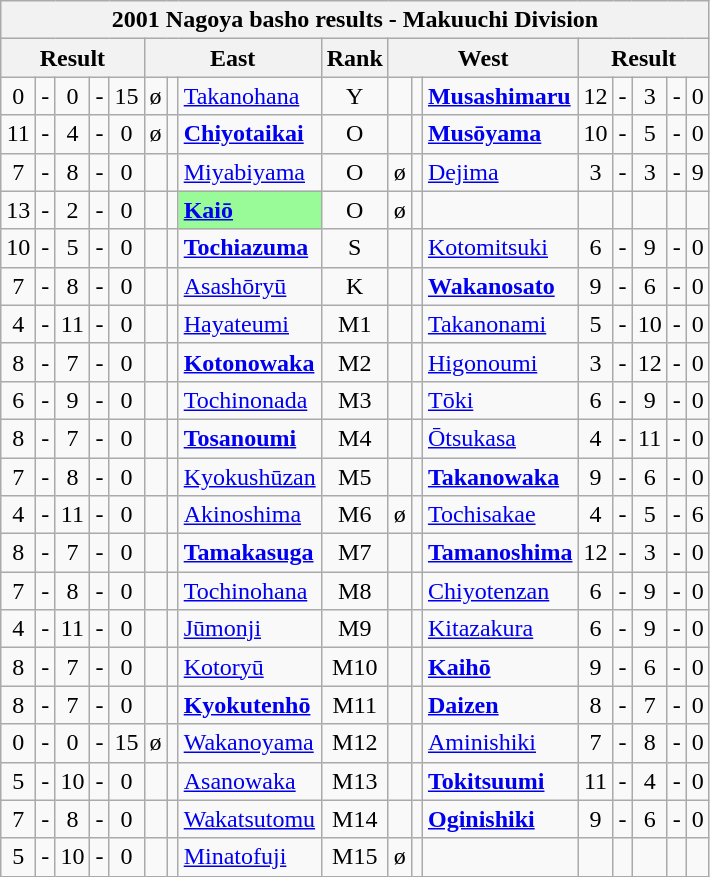<table class="wikitable">
<tr>
<th colspan="17">2001 Nagoya basho results - Makuuchi Division</th>
</tr>
<tr>
<th colspan="5">Result</th>
<th colspan="3">East</th>
<th>Rank</th>
<th colspan="3">West</th>
<th colspan="5">Result</th>
</tr>
<tr>
<td align=center>0</td>
<td align=center>-</td>
<td align=center>0</td>
<td align=center>-</td>
<td align=center>15</td>
<td align=center>ø</td>
<td align=center></td>
<td><a href='#'>Takanohana</a></td>
<td align=center>Y</td>
<td align=center></td>
<td align=center></td>
<td><strong><a href='#'>Musashimaru</a></strong></td>
<td align=center>12</td>
<td align=center>-</td>
<td align=center>3</td>
<td align=center>-</td>
<td align=center>0</td>
</tr>
<tr>
<td align=center>11</td>
<td align=center>-</td>
<td align=center>4</td>
<td align=center>-</td>
<td align=center>0</td>
<td align=center>ø</td>
<td align=center></td>
<td><strong><a href='#'>Chiyotaikai</a></strong></td>
<td align=center>O</td>
<td align=center></td>
<td align=center></td>
<td><strong><a href='#'>Musōyama</a></strong></td>
<td align=center>10</td>
<td align=center>-</td>
<td align=center>5</td>
<td align=center>-</td>
<td align=center>0</td>
</tr>
<tr>
<td align=center>7</td>
<td align=center>-</td>
<td align=center>8</td>
<td align=center>-</td>
<td align=center>0</td>
<td align=center></td>
<td align=center></td>
<td><a href='#'>Miyabiyama</a></td>
<td align=center>O</td>
<td align=center>ø</td>
<td align=center></td>
<td><a href='#'>Dejima</a></td>
<td align=center>3</td>
<td align=center>-</td>
<td align=center>3</td>
<td align=center>-</td>
<td align=center>9</td>
</tr>
<tr>
<td align=center>13</td>
<td align=center>-</td>
<td align=center>2</td>
<td align=center>-</td>
<td align=center>0</td>
<td align=center></td>
<td align=center></td>
<td style="background: PaleGreen;"><strong><a href='#'>Kaiō</a></strong></td>
<td align=center>O</td>
<td align=center>ø</td>
<td align=center></td>
<td></td>
<td align=center></td>
<td align=center></td>
<td align=center></td>
<td align=center></td>
<td align=center></td>
</tr>
<tr>
<td align=center>10</td>
<td align=center>-</td>
<td align=center>5</td>
<td align=center>-</td>
<td align=center>0</td>
<td align=center></td>
<td align=center></td>
<td><strong><a href='#'>Tochiazuma</a></strong></td>
<td align=center>S</td>
<td align=center></td>
<td align=center></td>
<td><a href='#'>Kotomitsuki</a></td>
<td align=center>6</td>
<td align=center>-</td>
<td align=center>9</td>
<td align=center>-</td>
<td align=center>0</td>
</tr>
<tr>
<td align=center>7</td>
<td align=center>-</td>
<td align=center>8</td>
<td align=center>-</td>
<td align=center>0</td>
<td align=center></td>
<td align=center></td>
<td><a href='#'>Asashōryū</a></td>
<td align=center>K</td>
<td align=center></td>
<td align=center></td>
<td><strong><a href='#'>Wakanosato</a></strong></td>
<td align=center>9</td>
<td align=center>-</td>
<td align=center>6</td>
<td align=center>-</td>
<td align=center>0</td>
</tr>
<tr>
<td align=center>4</td>
<td align=center>-</td>
<td align=center>11</td>
<td align=center>-</td>
<td align=center>0</td>
<td align=center></td>
<td align=center></td>
<td><a href='#'>Hayateumi</a></td>
<td align=center>M1</td>
<td align=center></td>
<td align=center></td>
<td><a href='#'>Takanonami</a></td>
<td align=center>5</td>
<td align=center>-</td>
<td align=center>10</td>
<td align=center>-</td>
<td align=center>0</td>
</tr>
<tr>
<td align=center>8</td>
<td align=center>-</td>
<td align=center>7</td>
<td align=center>-</td>
<td align=center>0</td>
<td align=center></td>
<td align=center></td>
<td><strong><a href='#'>Kotonowaka</a></strong></td>
<td align=center>M2</td>
<td align=center></td>
<td align=center></td>
<td><a href='#'>Higonoumi</a></td>
<td align=center>3</td>
<td align=center>-</td>
<td align=center>12</td>
<td align=center>-</td>
<td align=center>0</td>
</tr>
<tr>
<td align=center>6</td>
<td align=center>-</td>
<td align=center>9</td>
<td align=center>-</td>
<td align=center>0</td>
<td align=center></td>
<td align=center></td>
<td><a href='#'>Tochinonada</a></td>
<td align=center>M3</td>
<td align=center></td>
<td align=center></td>
<td><a href='#'>Tōki</a></td>
<td align=center>6</td>
<td align=center>-</td>
<td align=center>9</td>
<td align=center>-</td>
<td align=center>0</td>
</tr>
<tr>
<td align=center>8</td>
<td align=center>-</td>
<td align=center>7</td>
<td align=center>-</td>
<td align=center>0</td>
<td align=center></td>
<td align=center></td>
<td><strong><a href='#'>Tosanoumi</a></strong></td>
<td align=center>M4</td>
<td align=center></td>
<td align=center></td>
<td><a href='#'>Ōtsukasa</a></td>
<td align=center>4</td>
<td align=center>-</td>
<td align=center>11</td>
<td align=center>-</td>
<td align=center>0</td>
</tr>
<tr>
<td align=center>7</td>
<td align=center>-</td>
<td align=center>8</td>
<td align=center>-</td>
<td align=center>0</td>
<td align=center></td>
<td align=center></td>
<td><a href='#'>Kyokushūzan</a></td>
<td align=center>M5</td>
<td align=center></td>
<td align=center></td>
<td><strong><a href='#'>Takanowaka</a></strong></td>
<td align=center>9</td>
<td align=center>-</td>
<td align=center>6</td>
<td align=center>-</td>
<td align=center>0</td>
</tr>
<tr>
<td align=center>4</td>
<td align=center>-</td>
<td align=center>11</td>
<td align=center>-</td>
<td align=center>0</td>
<td align=center></td>
<td align=center></td>
<td><a href='#'>Akinoshima</a></td>
<td align=center>M6</td>
<td align=center>ø</td>
<td align=center></td>
<td><a href='#'>Tochisakae</a></td>
<td align=center>4</td>
<td align=center>-</td>
<td align=center>5</td>
<td align=center>-</td>
<td align=center>6</td>
</tr>
<tr>
<td align=center>8</td>
<td align=center>-</td>
<td align=center>7</td>
<td align=center>-</td>
<td align=center>0</td>
<td align=center></td>
<td align=center></td>
<td><strong><a href='#'>Tamakasuga</a></strong></td>
<td align=center>M7</td>
<td align=center></td>
<td align=center></td>
<td><strong><a href='#'>Tamanoshima</a></strong></td>
<td align=center>12</td>
<td align=center>-</td>
<td align=center>3</td>
<td align=center>-</td>
<td align=center>0</td>
</tr>
<tr>
<td align=center>7</td>
<td align=center>-</td>
<td align=center>8</td>
<td align=center>-</td>
<td align=center>0</td>
<td align=center></td>
<td align=center></td>
<td><a href='#'>Tochinohana</a></td>
<td align=center>M8</td>
<td align=center></td>
<td align=center></td>
<td><a href='#'>Chiyotenzan</a></td>
<td align=center>6</td>
<td align=center>-</td>
<td align=center>9</td>
<td align=center>-</td>
<td align=center>0</td>
</tr>
<tr>
<td align=center>4</td>
<td align=center>-</td>
<td align=center>11</td>
<td align=center>-</td>
<td align=center>0</td>
<td align=center></td>
<td align=center></td>
<td><a href='#'>Jūmonji</a></td>
<td align=center>M9</td>
<td align=center></td>
<td align=center></td>
<td><a href='#'>Kitazakura</a></td>
<td align=center>6</td>
<td align=center>-</td>
<td align=center>9</td>
<td align=center>-</td>
<td align=center>0</td>
</tr>
<tr>
<td align=center>8</td>
<td align=center>-</td>
<td align=center>7</td>
<td align=center>-</td>
<td align=center>0</td>
<td align=center></td>
<td align=center></td>
<td><a href='#'>Kotoryū</a></td>
<td align=center>M10</td>
<td align=center></td>
<td align=center></td>
<td><strong><a href='#'>Kaihō</a></strong></td>
<td align=center>9</td>
<td align=center>-</td>
<td align=center>6</td>
<td align=center>-</td>
<td align=center>0</td>
</tr>
<tr>
<td align=center>8</td>
<td align=center>-</td>
<td align=center>7</td>
<td align=center>-</td>
<td align=center>0</td>
<td align=center></td>
<td align=center></td>
<td><strong><a href='#'>Kyokutenhō</a></strong></td>
<td align=center>M11</td>
<td align=center></td>
<td align=center></td>
<td><strong><a href='#'>Daizen</a></strong></td>
<td align=center>8</td>
<td align=center>-</td>
<td align=center>7</td>
<td align=center>-</td>
<td align=center>0</td>
</tr>
<tr>
<td align=center>0</td>
<td align=center>-</td>
<td align=center>0</td>
<td align=center>-</td>
<td align=center>15</td>
<td align=center>ø</td>
<td align=center></td>
<td><a href='#'>Wakanoyama</a></td>
<td align=center>M12</td>
<td align=center></td>
<td align=center></td>
<td><a href='#'>Aminishiki</a></td>
<td align=center>7</td>
<td align=center>-</td>
<td align=center>8</td>
<td align=center>-</td>
<td align=center>0</td>
</tr>
<tr>
<td align=center>5</td>
<td align=center>-</td>
<td align=center>10</td>
<td align=center>-</td>
<td align=center>0</td>
<td align=center></td>
<td align=center></td>
<td><a href='#'>Asanowaka</a></td>
<td align=center>M13</td>
<td align=center></td>
<td align=center></td>
<td><strong><a href='#'>Tokitsuumi</a></strong></td>
<td align=center>11</td>
<td align=center>-</td>
<td align=center>4</td>
<td align=center>-</td>
<td align=center>0</td>
</tr>
<tr>
<td align=center>7</td>
<td align=center>-</td>
<td align=center>8</td>
<td align=center>-</td>
<td align=center>0</td>
<td align=center></td>
<td align=center></td>
<td><a href='#'>Wakatsutomu</a></td>
<td align=center>M14</td>
<td align=center></td>
<td align=center></td>
<td><strong><a href='#'>Oginishiki</a></strong></td>
<td align=center>9</td>
<td align=center>-</td>
<td align=center>6</td>
<td align=center>-</td>
<td align=center>0</td>
</tr>
<tr>
<td align=center>5</td>
<td align=center>-</td>
<td align=center>10</td>
<td align=center>-</td>
<td align=center>0</td>
<td align=center></td>
<td align=center></td>
<td><a href='#'>Minatofuji</a></td>
<td align=center>M15</td>
<td align=center>ø</td>
<td align=center></td>
<td></td>
<td align=center></td>
<td align=center></td>
<td align=center></td>
<td align=center></td>
<td align=center></td>
</tr>
</table>
